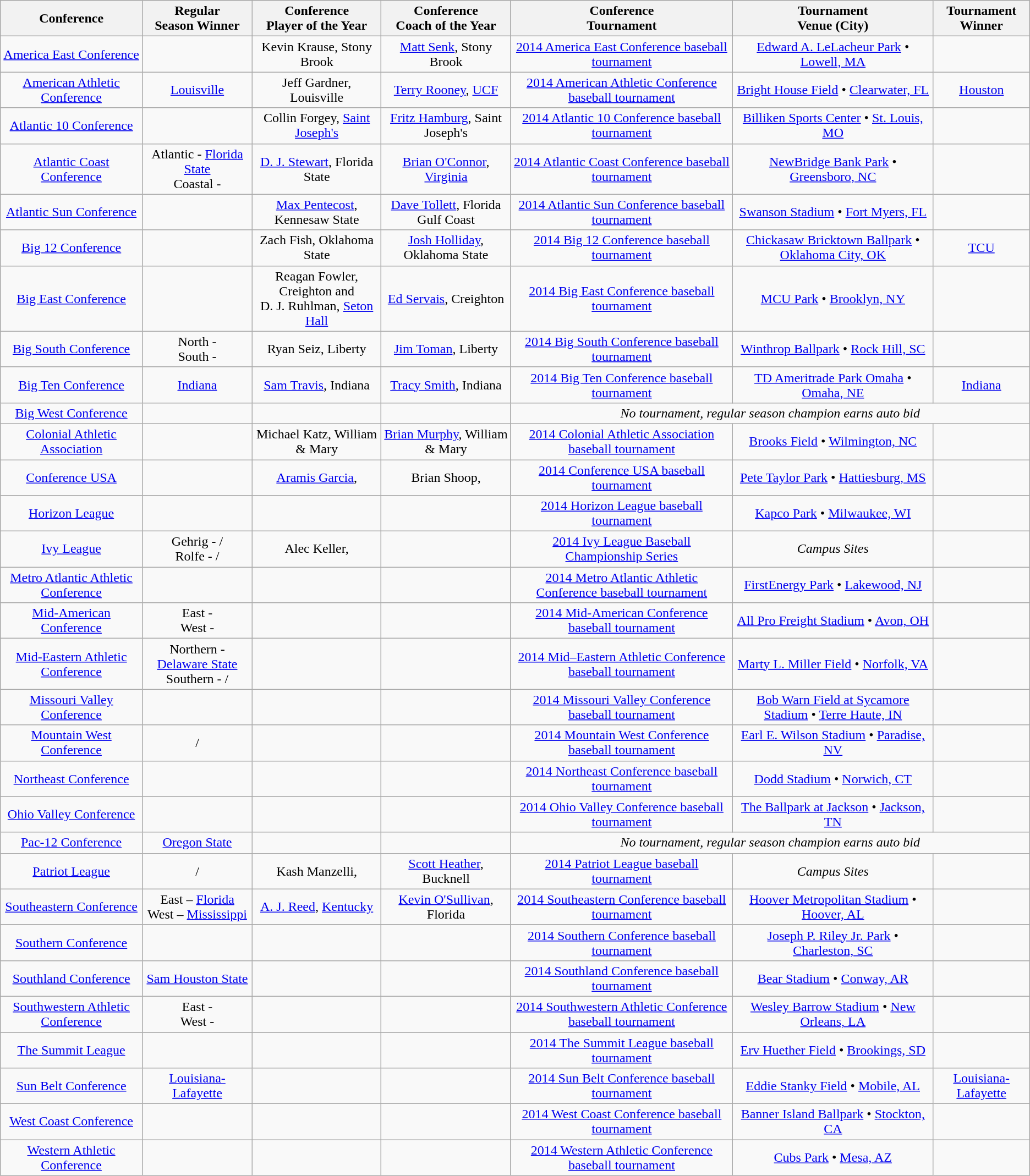<table class="wikitable" style="text-align:center;">
<tr>
<th>Conference</th>
<th>Regular<br>Season Winner</th>
<th>Conference<br>Player of the Year</th>
<th>Conference<br>Coach of the Year</th>
<th>Conference<br>Tournament</th>
<th>Tournament<br>Venue (City)</th>
<th>Tournament<br>Winner</th>
</tr>
<tr>
<td><a href='#'>America East Conference</a></td>
<td></td>
<td>Kevin Krause, Stony Brook</td>
<td><a href='#'>Matt Senk</a>, Stony Brook</td>
<td><a href='#'>2014 America East Conference baseball tournament</a></td>
<td><a href='#'>Edward A. LeLacheur Park</a> • <a href='#'>Lowell, MA</a></td>
<td></td>
</tr>
<tr>
<td><a href='#'>American Athletic Conference</a></td>
<td><a href='#'>Louisville</a></td>
<td>Jeff Gardner, Louisville</td>
<td><a href='#'>Terry Rooney</a>, <a href='#'>UCF</a></td>
<td><a href='#'>2014 American Athletic Conference baseball tournament</a></td>
<td><a href='#'>Bright House Field</a> • <a href='#'>Clearwater, FL</a></td>
<td><a href='#'>Houston</a></td>
</tr>
<tr>
<td><a href='#'>Atlantic 10 Conference</a></td>
<td></td>
<td>Collin Forgey, <a href='#'>Saint Joseph's</a></td>
<td><a href='#'>Fritz Hamburg</a>, Saint Joseph's</td>
<td><a href='#'>2014 Atlantic 10 Conference baseball tournament</a></td>
<td><a href='#'>Billiken Sports Center</a> • <a href='#'>St. Louis, MO</a></td>
<td></td>
</tr>
<tr>
<td><a href='#'>Atlantic Coast Conference</a></td>
<td>Atlantic - <a href='#'>Florida State</a><br>Coastal - </td>
<td><a href='#'>D. J. Stewart</a>, Florida State</td>
<td><a href='#'>Brian O'Connor</a>, <a href='#'>Virginia</a></td>
<td><a href='#'>2014 Atlantic Coast Conference baseball tournament</a></td>
<td><a href='#'>NewBridge Bank Park</a> • <a href='#'>Greensboro, NC</a></td>
<td></td>
</tr>
<tr>
<td><a href='#'>Atlantic Sun Conference</a></td>
<td></td>
<td><a href='#'>Max Pentecost</a>, Kennesaw State</td>
<td><a href='#'>Dave Tollett</a>, Florida Gulf Coast</td>
<td><a href='#'>2014 Atlantic Sun Conference baseball tournament</a></td>
<td><a href='#'>Swanson Stadium</a> • <a href='#'>Fort Myers, FL</a></td>
<td></td>
</tr>
<tr>
<td><a href='#'>Big 12 Conference</a></td>
<td></td>
<td>Zach Fish, Oklahoma State</td>
<td><a href='#'>Josh Holliday</a>, Oklahoma State</td>
<td><a href='#'>2014 Big 12 Conference baseball tournament</a></td>
<td><a href='#'>Chickasaw Bricktown Ballpark</a> • <a href='#'>Oklahoma City, OK</a></td>
<td><a href='#'>TCU</a></td>
</tr>
<tr>
<td><a href='#'>Big East Conference</a></td>
<td></td>
<td>Reagan Fowler, Creighton and<br>D. J. Ruhlman, <a href='#'>Seton Hall</a></td>
<td><a href='#'>Ed Servais</a>, Creighton</td>
<td><a href='#'>2014 Big East Conference baseball tournament</a></td>
<td><a href='#'>MCU Park</a> • <a href='#'>Brooklyn, NY</a></td>
<td></td>
</tr>
<tr>
<td><a href='#'>Big South Conference</a></td>
<td>North - <br>South - </td>
<td>Ryan Seiz, Liberty</td>
<td><a href='#'>Jim Toman</a>, Liberty</td>
<td><a href='#'>2014 Big South Conference baseball tournament</a></td>
<td><a href='#'>Winthrop Ballpark</a> • <a href='#'>Rock Hill, SC</a></td>
<td></td>
</tr>
<tr>
<td><a href='#'>Big Ten Conference</a></td>
<td><a href='#'>Indiana</a></td>
<td><a href='#'>Sam Travis</a>, Indiana</td>
<td><a href='#'>Tracy Smith</a>, Indiana</td>
<td><a href='#'>2014 Big Ten Conference baseball tournament</a></td>
<td><a href='#'>TD Ameritrade Park Omaha</a> • <a href='#'>Omaha, NE</a></td>
<td><a href='#'>Indiana</a></td>
</tr>
<tr>
<td><a href='#'>Big West Conference</a></td>
<td></td>
<td></td>
<td></td>
<td colspan=3><em>No tournament, regular season champion earns auto bid</em></td>
</tr>
<tr>
<td><a href='#'>Colonial Athletic Association</a></td>
<td></td>
<td>Michael Katz, William & Mary</td>
<td><a href='#'>Brian Murphy</a>, William & Mary</td>
<td><a href='#'>2014 Colonial Athletic Association baseball tournament</a></td>
<td><a href='#'>Brooks Field</a> • <a href='#'>Wilmington, NC</a></td>
<td></td>
</tr>
<tr>
<td><a href='#'>Conference USA</a></td>
<td></td>
<td><a href='#'>Aramis Garcia</a>, </td>
<td>Brian Shoop, </td>
<td><a href='#'>2014 Conference USA baseball tournament</a></td>
<td><a href='#'>Pete Taylor Park</a> • <a href='#'>Hattiesburg, MS</a></td>
<td></td>
</tr>
<tr>
<td><a href='#'>Horizon League</a></td>
<td></td>
<td></td>
<td></td>
<td><a href='#'>2014 Horizon League baseball tournament</a></td>
<td><a href='#'>Kapco Park</a> • <a href='#'>Milwaukee, WI</a></td>
<td></td>
</tr>
<tr>
<td><a href='#'>Ivy League</a></td>
<td>Gehrig - /<br>Rolfe - /</td>
<td>Alec Keller, </td>
<td></td>
<td><a href='#'>2014 Ivy League Baseball Championship Series</a></td>
<td><em>Campus Sites</em></td>
<td></td>
</tr>
<tr>
<td><a href='#'>Metro Atlantic Athletic Conference</a></td>
<td></td>
<td></td>
<td></td>
<td><a href='#'>2014 Metro Atlantic Athletic Conference baseball tournament</a></td>
<td><a href='#'>FirstEnergy Park</a> • <a href='#'>Lakewood, NJ</a></td>
<td></td>
</tr>
<tr>
<td><a href='#'>Mid-American Conference</a></td>
<td>East - <br>West - </td>
<td></td>
<td></td>
<td><a href='#'>2014 Mid-American Conference baseball tournament</a></td>
<td><a href='#'>All Pro Freight Stadium</a> • <a href='#'>Avon, OH</a></td>
<td></td>
</tr>
<tr>
<td><a href='#'>Mid-Eastern Athletic Conference</a></td>
<td>Northern - <a href='#'>Delaware State</a><br>Southern - /</td>
<td></td>
<td></td>
<td><a href='#'>2014 Mid–Eastern Athletic Conference baseball tournament</a></td>
<td><a href='#'>Marty L. Miller Field</a> • <a href='#'>Norfolk, VA</a></td>
<td></td>
</tr>
<tr>
<td><a href='#'>Missouri Valley Conference</a></td>
<td></td>
<td></td>
<td></td>
<td><a href='#'>2014 Missouri Valley Conference baseball tournament</a></td>
<td><a href='#'>Bob Warn Field at Sycamore Stadium</a> • <a href='#'>Terre Haute, IN</a></td>
<td></td>
</tr>
<tr>
<td><a href='#'>Mountain West Conference</a></td>
<td>/</td>
<td></td>
<td></td>
<td><a href='#'>2014 Mountain West Conference baseball tournament</a></td>
<td><a href='#'>Earl E. Wilson Stadium</a> • <a href='#'>Paradise, NV</a></td>
<td></td>
</tr>
<tr>
<td><a href='#'>Northeast Conference</a></td>
<td></td>
<td></td>
<td></td>
<td><a href='#'>2014 Northeast Conference baseball tournament</a></td>
<td><a href='#'>Dodd Stadium</a> • <a href='#'>Norwich, CT</a></td>
<td></td>
</tr>
<tr>
<td><a href='#'>Ohio Valley Conference</a></td>
<td></td>
<td></td>
<td></td>
<td><a href='#'>2014 Ohio Valley Conference baseball tournament</a></td>
<td><a href='#'>The Ballpark at Jackson</a> • <a href='#'>Jackson, TN</a></td>
<td></td>
</tr>
<tr>
<td><a href='#'>Pac-12 Conference</a></td>
<td><a href='#'>Oregon State</a></td>
<td></td>
<td></td>
<td colspan=3><em>No tournament, regular season champion earns auto bid</em></td>
</tr>
<tr>
<td><a href='#'>Patriot League</a></td>
<td>/</td>
<td>Kash Manzelli, </td>
<td><a href='#'>Scott Heather</a>, Bucknell</td>
<td><a href='#'>2014 Patriot League baseball tournament</a></td>
<td><em>Campus Sites</em></td>
<td></td>
</tr>
<tr>
<td><a href='#'>Southeastern Conference</a></td>
<td>East – <a href='#'>Florida</a><br>West – <a href='#'>Mississippi</a></td>
<td><a href='#'>A. J. Reed</a>, <a href='#'>Kentucky</a></td>
<td><a href='#'>Kevin O'Sullivan</a>, Florida</td>
<td><a href='#'>2014 Southeastern Conference baseball tournament</a></td>
<td><a href='#'>Hoover Metropolitan Stadium</a> • <a href='#'>Hoover, AL</a></td>
<td></td>
</tr>
<tr>
<td><a href='#'>Southern Conference</a></td>
<td></td>
<td></td>
<td></td>
<td><a href='#'>2014 Southern Conference baseball tournament</a></td>
<td><a href='#'>Joseph P. Riley Jr. Park</a> • <a href='#'>Charleston, SC</a></td>
<td></td>
</tr>
<tr>
<td><a href='#'>Southland Conference</a></td>
<td><a href='#'>Sam Houston State</a></td>
<td></td>
<td></td>
<td><a href='#'>2014 Southland Conference baseball tournament</a></td>
<td><a href='#'>Bear Stadium</a> • <a href='#'>Conway, AR</a></td>
<td></td>
</tr>
<tr>
<td><a href='#'>Southwestern Athletic Conference</a></td>
<td>East - <br>West - </td>
<td></td>
<td></td>
<td><a href='#'>2014 Southwestern Athletic Conference baseball tournament</a></td>
<td><a href='#'>Wesley Barrow Stadium</a> • <a href='#'>New Orleans, LA</a></td>
<td></td>
</tr>
<tr>
<td><a href='#'>The Summit League</a></td>
<td></td>
<td></td>
<td></td>
<td><a href='#'>2014 The Summit League baseball tournament</a></td>
<td><a href='#'>Erv Huether Field</a> • <a href='#'>Brookings, SD</a></td>
<td></td>
</tr>
<tr>
<td><a href='#'>Sun Belt Conference</a></td>
<td><a href='#'>Louisiana-Lafayette</a></td>
<td></td>
<td></td>
<td><a href='#'>2014 Sun Belt Conference baseball tournament</a></td>
<td><a href='#'>Eddie Stanky Field</a> • <a href='#'>Mobile, AL</a></td>
<td><a href='#'>Louisiana-Lafayette</a></td>
</tr>
<tr>
<td><a href='#'>West Coast Conference</a></td>
<td></td>
<td></td>
<td></td>
<td><a href='#'>2014 West Coast Conference baseball tournament</a></td>
<td><a href='#'>Banner Island Ballpark</a> • <a href='#'>Stockton, CA</a></td>
<td></td>
</tr>
<tr>
<td><a href='#'>Western Athletic Conference</a></td>
<td></td>
<td></td>
<td></td>
<td><a href='#'>2014 Western Athletic Conference baseball tournament</a></td>
<td><a href='#'>Cubs Park</a> • <a href='#'>Mesa, AZ</a></td>
<td></td>
</tr>
</table>
